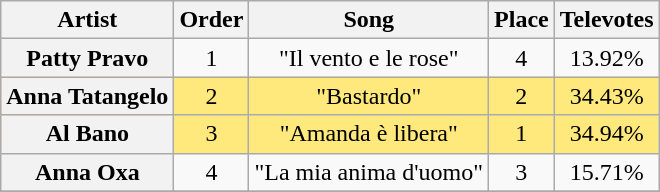<table class="sortable wikitable plainrowheaders" style="text-align:center;">
<tr>
<th>Artist</th>
<th>Order</th>
<th>Song</th>
<th>Place</th>
<th>Televotes</th>
</tr>
<tr>
<th scope="row">Patty Pravo</th>
<td>1</td>
<td>"Il vento e le rose"</td>
<td>4</td>
<td>13.92%</td>
</tr>
<tr style="background:#ffe87c;">
<th scope="row">Anna Tatangelo</th>
<td>2</td>
<td>"Bastardo"</td>
<td>2</td>
<td>34.43%</td>
</tr>
<tr style="background:#ffe87c;">
<th scope="row">Al Bano</th>
<td>3</td>
<td>"Amanda è libera"</td>
<td>1</td>
<td>34.94%</td>
</tr>
<tr>
<th scope="row">Anna Oxa</th>
<td>4</td>
<td>"La mia anima d'uomo"</td>
<td>3</td>
<td>15.71%</td>
</tr>
<tr>
</tr>
</table>
